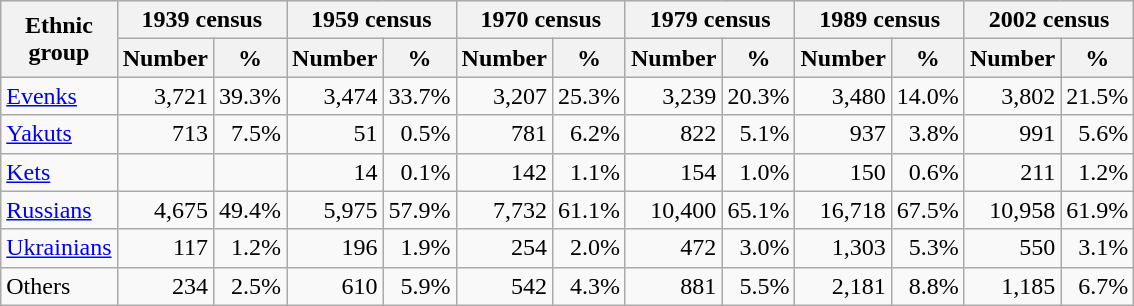<table class="wikitable" style="text-align: right;">
<tr bgcolor="#e0e0e0">
<th rowspan="2">Ethnic<br>group</th>
<th colspan="2">1939 census</th>
<th colspan="2">1959 census</th>
<th colspan="2">1970 census</th>
<th colspan="2">1979 census</th>
<th colspan="2">1989 census</th>
<th colspan="2">2002 census</th>
</tr>
<tr bgcolor="#e0e0e0">
<th>Number</th>
<th>%</th>
<th>Number</th>
<th>%</th>
<th>Number</th>
<th>%</th>
<th>Number</th>
<th>%</th>
<th>Number</th>
<th>%</th>
<th>Number</th>
<th>%</th>
</tr>
<tr>
<td align="left"><a href='#'>Evenks</a></td>
<td>3,721</td>
<td>39.3%</td>
<td>3,474</td>
<td>33.7%</td>
<td>3,207</td>
<td>25.3%</td>
<td>3,239</td>
<td>20.3%</td>
<td>3,480</td>
<td>14.0%</td>
<td>3,802</td>
<td>21.5%</td>
</tr>
<tr>
<td align="left"><a href='#'>Yakuts</a></td>
<td>713</td>
<td>7.5%</td>
<td>51</td>
<td>0.5%</td>
<td>781</td>
<td>6.2%</td>
<td>822</td>
<td>5.1%</td>
<td>937</td>
<td>3.8%</td>
<td>991</td>
<td>5.6%</td>
</tr>
<tr>
<td align="left"><a href='#'>Kets</a></td>
<td></td>
<td></td>
<td>14</td>
<td>0.1%</td>
<td>142</td>
<td>1.1%</td>
<td>154</td>
<td>1.0%</td>
<td>150</td>
<td>0.6%</td>
<td>211</td>
<td>1.2%</td>
</tr>
<tr>
<td align="left"><a href='#'>Russians</a></td>
<td>4,675</td>
<td>49.4%</td>
<td>5,975</td>
<td>57.9%</td>
<td>7,732</td>
<td>61.1%</td>
<td>10,400</td>
<td>65.1%</td>
<td>16,718</td>
<td>67.5%</td>
<td>10,958</td>
<td>61.9%</td>
</tr>
<tr>
<td align="left"><a href='#'>Ukrainians</a></td>
<td>117</td>
<td>1.2%</td>
<td>196</td>
<td>1.9%</td>
<td>254</td>
<td>2.0%</td>
<td>472</td>
<td>3.0%</td>
<td>1,303</td>
<td>5.3%</td>
<td>550</td>
<td>3.1%</td>
</tr>
<tr>
<td align="left">Others</td>
<td>234</td>
<td>2.5%</td>
<td>610</td>
<td>5.9%</td>
<td>542</td>
<td>4.3%</td>
<td>881</td>
<td>5.5%</td>
<td>2,181</td>
<td>8.8%</td>
<td>1,185</td>
<td>6.7%</td>
</tr>
</table>
